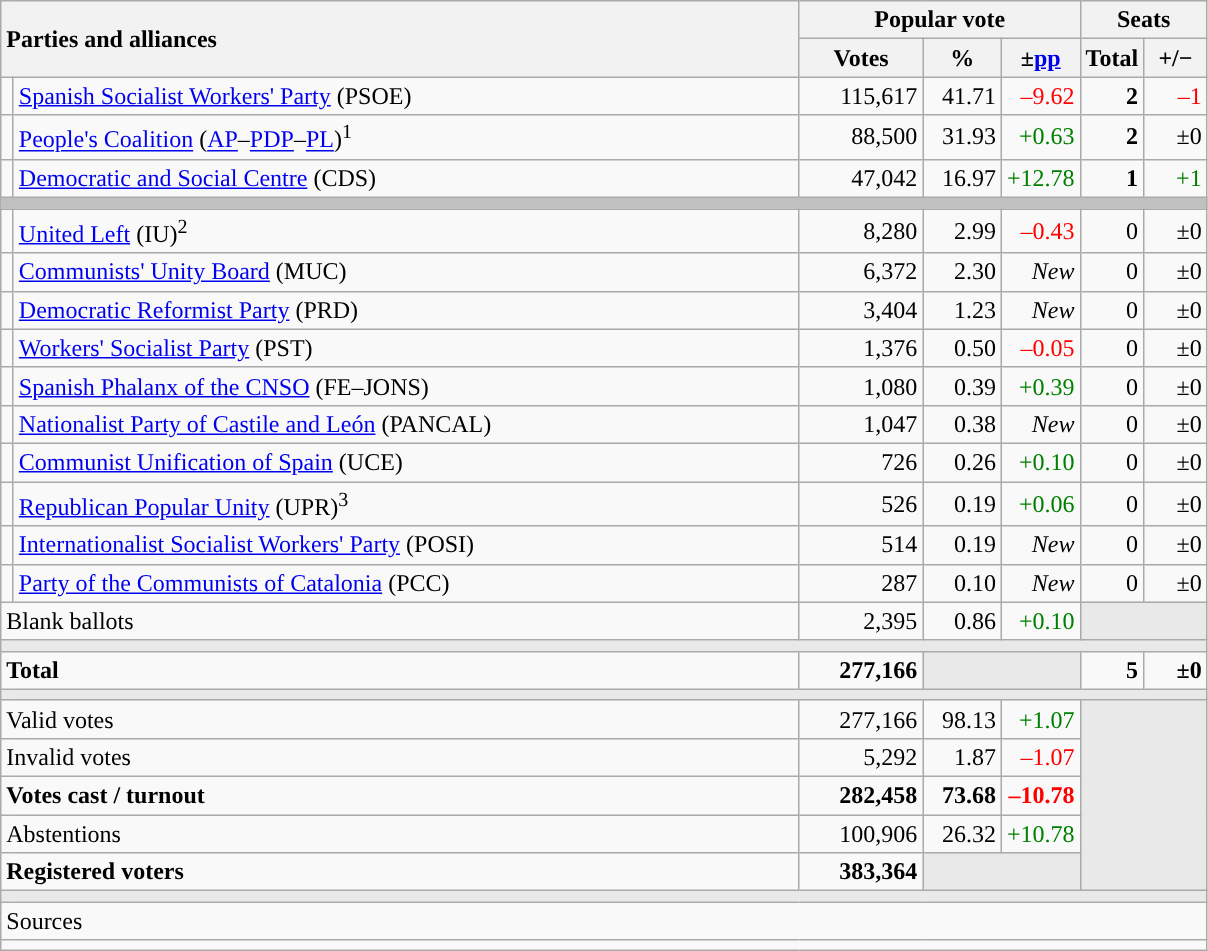<table class="wikitable" style="text-align:right;">
<tr>
<th style="text-align:left;" rowspan="2" colspan="2" width="525">Parties and alliances</th>
<th colspan="3">Popular vote</th>
<th colspan="2">Seats</th>
</tr>
<tr>
<th width="75">Votes</th>
<th width="45">%</th>
<th width="45">±<a href='#'>pp</a></th>
<th width="35">Total</th>
<th width="35">+/−</th>
</tr>
<tr>
<td width="1" style="color:inherit;background:"></td>
<td align="left"><a href='#'>Spanish Socialist Workers' Party</a> (PSOE)</td>
<td>115,617</td>
<td>41.71</td>
<td style="color:red;">–9.62</td>
<td><strong>2</strong></td>
<td style="color:red;">–1</td>
</tr>
<tr>
<td style="color:inherit;background:"></td>
<td align="left"><a href='#'>People's Coalition</a> (<a href='#'>AP</a>–<a href='#'>PDP</a>–<a href='#'>PL</a>)<sup>1</sup></td>
<td>88,500</td>
<td>31.93</td>
<td style="color:green;">+0.63</td>
<td><strong>2</strong></td>
<td>±0</td>
</tr>
<tr>
<td style="color:inherit;background:"></td>
<td align="left"><a href='#'>Democratic and Social Centre</a> (CDS)</td>
<td>47,042</td>
<td>16.97</td>
<td style="color:green;">+12.78</td>
<td><strong>1</strong></td>
<td style="color:green;">+1</td>
</tr>
<tr>
<td colspan="7" bgcolor="#C0C0C0"></td>
</tr>
<tr>
<td style="color:inherit;background:"></td>
<td align="left"><a href='#'>United Left</a> (IU)<sup>2</sup></td>
<td>8,280</td>
<td>2.99</td>
<td style="color:red;">–0.43</td>
<td>0</td>
<td>±0</td>
</tr>
<tr>
<td style="color:inherit;background:"></td>
<td align="left"><a href='#'>Communists' Unity Board</a> (MUC)</td>
<td>6,372</td>
<td>2.30</td>
<td><em>New</em></td>
<td>0</td>
<td>±0</td>
</tr>
<tr>
<td style="color:inherit;background:"></td>
<td align="left"><a href='#'>Democratic Reformist Party</a> (PRD)</td>
<td>3,404</td>
<td>1.23</td>
<td><em>New</em></td>
<td>0</td>
<td>±0</td>
</tr>
<tr>
<td style="color:inherit;background:"></td>
<td align="left"><a href='#'>Workers' Socialist Party</a> (PST)</td>
<td>1,376</td>
<td>0.50</td>
<td style="color:red;">–0.05</td>
<td>0</td>
<td>±0</td>
</tr>
<tr>
<td style="color:inherit;background:"></td>
<td align="left"><a href='#'>Spanish Phalanx of the CNSO</a> (FE–JONS)</td>
<td>1,080</td>
<td>0.39</td>
<td style="color:green;">+0.39</td>
<td>0</td>
<td>±0</td>
</tr>
<tr>
<td style="color:inherit;background:"></td>
<td align="left"><a href='#'>Nationalist Party of Castile and León</a> (PANCAL)</td>
<td>1,047</td>
<td>0.38</td>
<td><em>New</em></td>
<td>0</td>
<td>±0</td>
</tr>
<tr>
<td style="color:inherit;background:"></td>
<td align="left"><a href='#'>Communist Unification of Spain</a> (UCE)</td>
<td>726</td>
<td>0.26</td>
<td style="color:green;">+0.10</td>
<td>0</td>
<td>±0</td>
</tr>
<tr>
<td style="color:inherit;background:"></td>
<td align="left"><a href='#'>Republican Popular Unity</a> (UPR)<sup>3</sup></td>
<td>526</td>
<td>0.19</td>
<td style="color:green;">+0.06</td>
<td>0</td>
<td>±0</td>
</tr>
<tr>
<td style="color:inherit;background:"></td>
<td align="left"><a href='#'>Internationalist Socialist Workers' Party</a> (POSI)</td>
<td>514</td>
<td>0.19</td>
<td><em>New</em></td>
<td>0</td>
<td>±0</td>
</tr>
<tr>
<td style="color:inherit;background:"></td>
<td align="left"><a href='#'>Party of the Communists of Catalonia</a> (PCC)</td>
<td>287</td>
<td>0.10</td>
<td><em>New</em></td>
<td>0</td>
<td>±0</td>
</tr>
<tr>
<td align="left" colspan="2">Blank ballots</td>
<td>2,395</td>
<td>0.86</td>
<td style="color:green;">+0.10</td>
<td bgcolor="#E9E9E9" colspan="2"></td>
</tr>
<tr>
<td colspan="7" bgcolor="#E9E9E9"></td>
</tr>
<tr style="font-weight:bold;">
<td align="left" colspan="2">Total</td>
<td>277,166</td>
<td bgcolor="#E9E9E9" colspan="2"></td>
<td>5</td>
<td>±0</td>
</tr>
<tr>
<td colspan="7" bgcolor="#E9E9E9"></td>
</tr>
<tr>
<td align="left" colspan="2">Valid votes</td>
<td>277,166</td>
<td>98.13</td>
<td style="color:green;">+1.07</td>
<td bgcolor="#E9E9E9" colspan="2" rowspan="5"></td>
</tr>
<tr>
<td align="left" colspan="2">Invalid votes</td>
<td>5,292</td>
<td>1.87</td>
<td style="color:red;">–1.07</td>
</tr>
<tr style="font-weight:bold;">
<td align="left" colspan="2">Votes cast / turnout</td>
<td>282,458</td>
<td>73.68</td>
<td style="color:red;">–10.78</td>
</tr>
<tr>
<td align="left" colspan="2">Abstentions</td>
<td>100,906</td>
<td>26.32</td>
<td style="color:green;">+10.78</td>
</tr>
<tr style="font-weight:bold;">
<td align="left" colspan="2">Registered voters</td>
<td>383,364</td>
<td bgcolor="#E9E9E9" colspan="2"></td>
</tr>
<tr>
<td colspan="7" bgcolor="#E9E9E9"></td>
</tr>
<tr>
<td align="left" colspan="7">Sources</td>
</tr>
<tr>
<td colspan="7" style="text-align:left; max-width:790px;"></td>
</tr>
</table>
